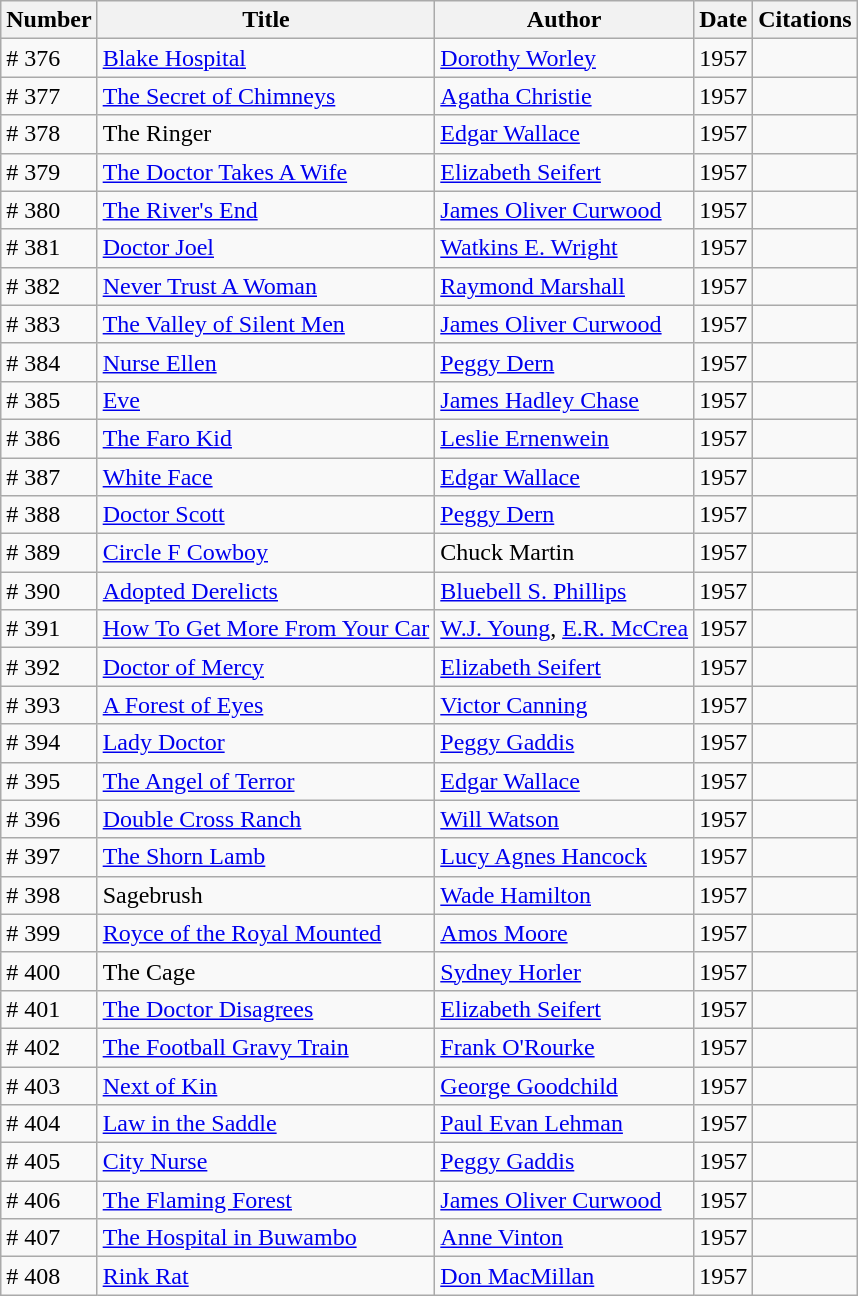<table class="wikitable">
<tr>
<th>Number</th>
<th>Title</th>
<th>Author</th>
<th>Date</th>
<th>Citations</th>
</tr>
<tr>
<td># 376</td>
<td><a href='#'>Blake Hospital</a></td>
<td><a href='#'>Dorothy Worley</a></td>
<td>1957</td>
<td></td>
</tr>
<tr>
<td># 377</td>
<td><a href='#'>The Secret of Chimneys</a></td>
<td><a href='#'>Agatha Christie</a></td>
<td>1957</td>
<td></td>
</tr>
<tr>
<td># 378</td>
<td>The Ringer</td>
<td><a href='#'>Edgar Wallace</a></td>
<td>1957</td>
<td></td>
</tr>
<tr>
<td># 379</td>
<td><a href='#'>The Doctor Takes A Wife</a></td>
<td><a href='#'>Elizabeth Seifert</a></td>
<td>1957</td>
<td></td>
</tr>
<tr>
<td># 380</td>
<td><a href='#'>The River's End</a></td>
<td><a href='#'>James Oliver Curwood</a></td>
<td>1957</td>
<td></td>
</tr>
<tr>
<td># 381</td>
<td><a href='#'>Doctor Joel</a></td>
<td><a href='#'>Watkins E. Wright</a></td>
<td>1957</td>
<td></td>
</tr>
<tr>
<td># 382</td>
<td><a href='#'>Never Trust A Woman</a></td>
<td><a href='#'>Raymond Marshall</a></td>
<td>1957</td>
<td></td>
</tr>
<tr>
<td># 383</td>
<td><a href='#'>The Valley of Silent Men</a></td>
<td><a href='#'>James Oliver Curwood</a></td>
<td>1957</td>
<td></td>
</tr>
<tr>
<td># 384</td>
<td><a href='#'>Nurse Ellen</a></td>
<td><a href='#'>Peggy Dern</a></td>
<td>1957</td>
<td></td>
</tr>
<tr>
<td># 385</td>
<td><a href='#'>Eve</a></td>
<td><a href='#'>James Hadley Chase</a></td>
<td>1957</td>
<td></td>
</tr>
<tr>
<td># 386</td>
<td><a href='#'>The Faro Kid</a></td>
<td><a href='#'>Leslie Ernenwein</a></td>
<td>1957</td>
<td></td>
</tr>
<tr>
<td># 387</td>
<td><a href='#'>White Face</a></td>
<td><a href='#'>Edgar Wallace</a></td>
<td>1957</td>
<td></td>
</tr>
<tr>
<td># 388</td>
<td><a href='#'>Doctor Scott</a></td>
<td><a href='#'>Peggy Dern</a></td>
<td>1957</td>
<td></td>
</tr>
<tr>
<td># 389</td>
<td><a href='#'>Circle F Cowboy</a></td>
<td>Chuck Martin</td>
<td>1957</td>
<td></td>
</tr>
<tr>
<td># 390</td>
<td><a href='#'>Adopted Derelicts</a></td>
<td><a href='#'>Bluebell S. Phillips</a></td>
<td>1957</td>
<td></td>
</tr>
<tr>
<td># 391</td>
<td><a href='#'>How To Get More From Your Car</a></td>
<td><a href='#'>W.J. Young</a>, <a href='#'>E.R. McCrea</a></td>
<td>1957</td>
<td></td>
</tr>
<tr>
<td># 392</td>
<td><a href='#'>Doctor of Mercy</a></td>
<td><a href='#'>Elizabeth Seifert</a></td>
<td>1957</td>
<td></td>
</tr>
<tr>
<td># 393</td>
<td><a href='#'>A Forest of Eyes</a></td>
<td><a href='#'>Victor Canning</a></td>
<td>1957</td>
<td></td>
</tr>
<tr>
<td># 394</td>
<td><a href='#'>Lady Doctor</a></td>
<td><a href='#'>Peggy Gaddis</a></td>
<td>1957</td>
<td></td>
</tr>
<tr>
<td># 395</td>
<td><a href='#'>The Angel of Terror</a></td>
<td><a href='#'>Edgar Wallace</a></td>
<td>1957</td>
<td></td>
</tr>
<tr>
<td># 396</td>
<td><a href='#'>Double Cross Ranch</a></td>
<td><a href='#'>Will Watson</a></td>
<td>1957</td>
<td></td>
</tr>
<tr>
<td># 397</td>
<td><a href='#'>The Shorn Lamb</a></td>
<td><a href='#'>Lucy Agnes Hancock</a></td>
<td>1957</td>
<td></td>
</tr>
<tr>
<td># 398</td>
<td>Sagebrush</td>
<td><a href='#'>Wade Hamilton</a></td>
<td>1957</td>
<td></td>
</tr>
<tr>
<td># 399</td>
<td><a href='#'>Royce of the Royal Mounted</a></td>
<td><a href='#'>Amos Moore</a></td>
<td>1957</td>
<td></td>
</tr>
<tr>
<td># 400</td>
<td>The Cage</td>
<td><a href='#'>Sydney Horler</a></td>
<td>1957</td>
<td></td>
</tr>
<tr>
<td># 401</td>
<td><a href='#'>The Doctor Disagrees</a></td>
<td><a href='#'>Elizabeth Seifert</a></td>
<td>1957</td>
<td></td>
</tr>
<tr>
<td># 402</td>
<td><a href='#'>The Football Gravy Train</a></td>
<td><a href='#'>Frank O'Rourke</a></td>
<td>1957</td>
<td></td>
</tr>
<tr>
<td># 403</td>
<td><a href='#'>Next of Kin</a></td>
<td><a href='#'>George Goodchild</a></td>
<td>1957</td>
<td></td>
</tr>
<tr>
<td># 404</td>
<td><a href='#'>Law in the Saddle</a></td>
<td><a href='#'>Paul Evan Lehman</a></td>
<td>1957</td>
<td></td>
</tr>
<tr>
<td># 405</td>
<td><a href='#'>City Nurse</a></td>
<td><a href='#'>Peggy Gaddis</a></td>
<td>1957</td>
<td></td>
</tr>
<tr>
<td># 406</td>
<td><a href='#'>The Flaming Forest</a></td>
<td><a href='#'>James Oliver Curwood</a></td>
<td>1957</td>
<td></td>
</tr>
<tr>
<td># 407</td>
<td><a href='#'>The Hospital in Buwambo</a></td>
<td><a href='#'>Anne Vinton</a></td>
<td>1957</td>
<td></td>
</tr>
<tr>
<td># 408</td>
<td><a href='#'>Rink Rat</a></td>
<td><a href='#'>Don MacMillan</a></td>
<td>1957</td>
<td></td>
</tr>
</table>
